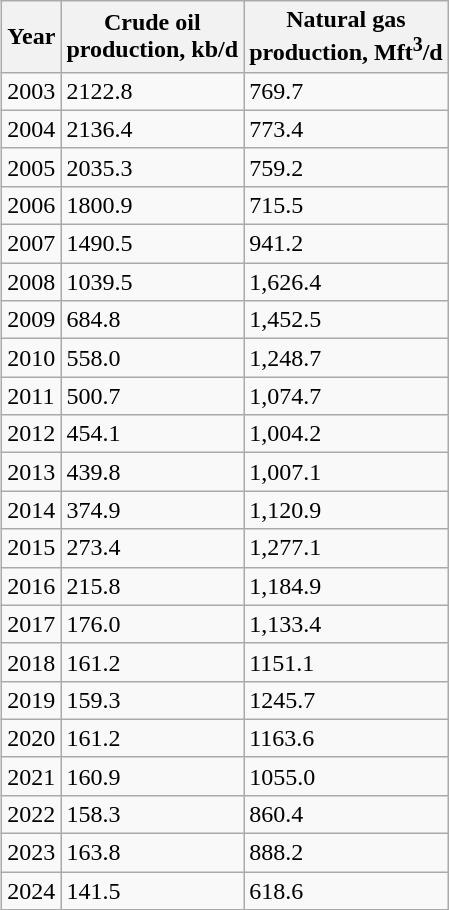<table class="wikitable" align="right">
<tr>
<th>Year</th>
<th>Crude oil <br> production, kb/d</th>
<th>Natural gas <br> production, Mft<sup>3</sup>/d</th>
</tr>
<tr>
<td>2003</td>
<td>2122.8</td>
<td>769.7</td>
</tr>
<tr>
<td>2004</td>
<td>2136.4</td>
<td>773.4</td>
</tr>
<tr>
<td>2005</td>
<td>2035.3</td>
<td>759.2</td>
</tr>
<tr>
<td>2006</td>
<td>1800.9</td>
<td>715.5</td>
</tr>
<tr>
<td>2007</td>
<td>1490.5</td>
<td>941.2</td>
</tr>
<tr>
<td>2008</td>
<td>1039.5</td>
<td>1,626.4</td>
</tr>
<tr>
<td>2009</td>
<td>684.8</td>
<td>1,452.5</td>
</tr>
<tr>
<td>2010</td>
<td>558.0</td>
<td>1,248.7</td>
</tr>
<tr>
<td>2011</td>
<td>500.7</td>
<td>1,074.7</td>
</tr>
<tr>
<td>2012</td>
<td>454.1</td>
<td>1,004.2</td>
</tr>
<tr>
<td>2013</td>
<td>439.8</td>
<td>1,007.1</td>
</tr>
<tr>
<td>2014</td>
<td>374.9</td>
<td>1,120.9</td>
</tr>
<tr>
<td>2015</td>
<td>273.4</td>
<td>1,277.1</td>
</tr>
<tr>
<td>2016</td>
<td>215.8</td>
<td>1,184.9</td>
</tr>
<tr>
<td>2017</td>
<td>176.0</td>
<td>1,133.4</td>
</tr>
<tr>
<td>2018</td>
<td>161.2</td>
<td>1151.1</td>
</tr>
<tr>
<td>2019</td>
<td>159.3</td>
<td>1245.7</td>
</tr>
<tr>
<td>2020</td>
<td>161.2</td>
<td>1163.6</td>
</tr>
<tr>
<td>2021</td>
<td>160.9</td>
<td>1055.0</td>
</tr>
<tr>
<td>2022</td>
<td>158.3</td>
<td>860.4</td>
</tr>
<tr>
<td>2023</td>
<td>163.8</td>
<td>888.2</td>
</tr>
<tr>
<td>2024</td>
<td>141.5</td>
<td>618.6</td>
</tr>
</table>
